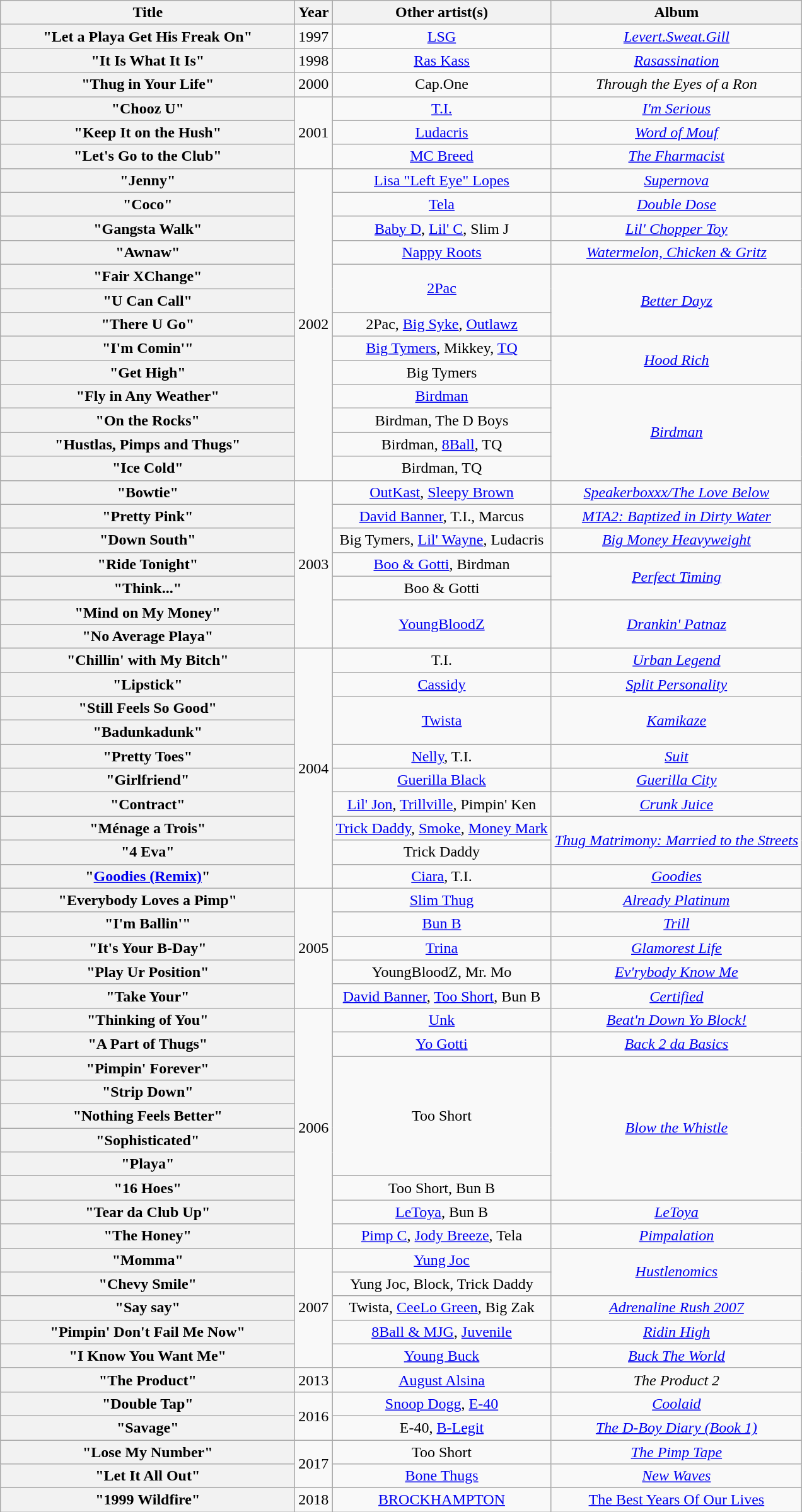<table class="wikitable plainrowheaders" style="text-align:center;">
<tr>
<th scope="col" style="width:19em;">Title</th>
<th scope="col">Year</th>
<th scope="col">Other artist(s)</th>
<th scope="col">Album</th>
</tr>
<tr>
<th scope="row">"Let a Playa Get His Freak On"</th>
<td>1997</td>
<td><a href='#'>LSG</a></td>
<td><em><a href='#'>Levert.Sweat.Gill</a></em></td>
</tr>
<tr>
<th scope="row">"It Is What It Is"</th>
<td>1998</td>
<td><a href='#'>Ras Kass</a></td>
<td><em><a href='#'>Rasassination</a></em></td>
</tr>
<tr>
<th scope="row">"Thug in Your Life"</th>
<td>2000</td>
<td>Cap.One</td>
<td><em>Through the Eyes of a Ron</em></td>
</tr>
<tr>
<th scope="row">"Chooz U"</th>
<td rowspan="3">2001</td>
<td><a href='#'>T.I.</a></td>
<td><em><a href='#'>I'm Serious</a></em></td>
</tr>
<tr>
<th scope="row">"Keep It on the Hush"</th>
<td><a href='#'>Ludacris</a></td>
<td><em><a href='#'>Word of Mouf</a></em></td>
</tr>
<tr>
<th scope="row">"Let's Go to the Club"</th>
<td><a href='#'>MC Breed</a></td>
<td><em><a href='#'>The Fharmacist</a></em></td>
</tr>
<tr>
<th scope="row">"Jenny"</th>
<td rowspan="13">2002</td>
<td><a href='#'>Lisa "Left Eye" Lopes</a></td>
<td><em><a href='#'>Supernova</a></em></td>
</tr>
<tr>
<th scope="row">"Coco"</th>
<td><a href='#'>Tela</a></td>
<td><em><a href='#'>Double Dose</a></em></td>
</tr>
<tr>
<th scope="row">"Gangsta Walk"</th>
<td><a href='#'>Baby D</a>, <a href='#'>Lil' C</a>, Slim J</td>
<td><em><a href='#'>Lil' Chopper Toy</a></em></td>
</tr>
<tr>
<th scope="row">"Awnaw"</th>
<td><a href='#'>Nappy Roots</a></td>
<td><em><a href='#'>Watermelon, Chicken & Gritz</a></em></td>
</tr>
<tr>
<th scope="row">"Fair XChange"</th>
<td rowspan="2"><a href='#'>2Pac</a></td>
<td rowspan="3"><em><a href='#'>Better Dayz</a></em></td>
</tr>
<tr>
<th scope="row">"U Can Call"</th>
</tr>
<tr>
<th scope="row">"There U Go"</th>
<td>2Pac, <a href='#'>Big Syke</a>, <a href='#'>Outlawz</a></td>
</tr>
<tr>
<th scope="row">"I'm Comin'"</th>
<td><a href='#'>Big Tymers</a>, Mikkey, <a href='#'>TQ</a></td>
<td rowspan="2"><em><a href='#'>Hood Rich</a></em></td>
</tr>
<tr>
<th scope="row">"Get High"</th>
<td>Big Tymers</td>
</tr>
<tr>
<th scope="row">"Fly in Any Weather"</th>
<td><a href='#'>Birdman</a></td>
<td rowspan="4"><em><a href='#'>Birdman</a></em></td>
</tr>
<tr>
<th scope="row">"On the Rocks"</th>
<td>Birdman, The D Boys</td>
</tr>
<tr>
<th scope="row">"Hustlas, Pimps and Thugs"</th>
<td>Birdman, <a href='#'>8Ball</a>, TQ</td>
</tr>
<tr>
<th scope="row">"Ice Cold"</th>
<td>Birdman, TQ</td>
</tr>
<tr>
<th scope="row">"Bowtie"</th>
<td rowspan="7">2003</td>
<td><a href='#'>OutKast</a>, <a href='#'>Sleepy Brown</a></td>
<td><em><a href='#'>Speakerboxxx/The Love Below</a></em></td>
</tr>
<tr>
<th scope="row">"Pretty Pink"</th>
<td><a href='#'>David Banner</a>, T.I., Marcus</td>
<td><em><a href='#'>MTA2: Baptized in Dirty Water</a></em></td>
</tr>
<tr>
<th scope="row">"Down South"</th>
<td>Big Tymers, <a href='#'>Lil' Wayne</a>, Ludacris</td>
<td><em><a href='#'>Big Money Heavyweight</a></em></td>
</tr>
<tr>
<th scope="row">"Ride Tonight"</th>
<td><a href='#'>Boo & Gotti</a>, Birdman</td>
<td rowspan="2"><em><a href='#'>Perfect Timing</a></em></td>
</tr>
<tr>
<th scope="row">"Think..."</th>
<td>Boo & Gotti</td>
</tr>
<tr>
<th scope="row">"Mind on My Money"</th>
<td rowspan="2"><a href='#'>YoungBloodZ</a></td>
<td rowspan="2"><em><a href='#'>Drankin' Patnaz</a></em></td>
</tr>
<tr>
<th scope="row">"No Average Playa"</th>
</tr>
<tr>
<th scope="row">"Chillin' with My Bitch"</th>
<td rowspan="10">2004</td>
<td>T.I.</td>
<td><em><a href='#'>Urban Legend</a></em></td>
</tr>
<tr>
<th scope="row">"Lipstick"</th>
<td><a href='#'>Cassidy</a></td>
<td><em><a href='#'>Split Personality</a></em></td>
</tr>
<tr>
<th scope="row">"Still Feels So Good"</th>
<td rowspan="2"><a href='#'>Twista</a></td>
<td rowspan="2"><em><a href='#'>Kamikaze</a></em></td>
</tr>
<tr>
<th scope="row">"Badunkadunk"</th>
</tr>
<tr>
<th scope="row">"Pretty Toes"</th>
<td><a href='#'>Nelly</a>, T.I.</td>
<td><em><a href='#'>Suit</a></em></td>
</tr>
<tr>
<th scope="row">"Girlfriend"</th>
<td><a href='#'>Guerilla Black</a></td>
<td><em><a href='#'>Guerilla City</a></em></td>
</tr>
<tr>
<th scope="row">"Contract"</th>
<td><a href='#'>Lil' Jon</a>, <a href='#'>Trillville</a>, Pimpin' Ken</td>
<td><em><a href='#'>Crunk Juice</a></em></td>
</tr>
<tr>
<th scope="row">"Ménage a Trois"</th>
<td><a href='#'>Trick Daddy</a>, <a href='#'>Smoke</a>, <a href='#'>Money Mark</a></td>
<td rowspan="2"><em><a href='#'>Thug Matrimony: Married to the Streets</a></em></td>
</tr>
<tr>
<th scope="row">"4 Eva"</th>
<td>Trick Daddy</td>
</tr>
<tr>
<th scope="row">"<a href='#'>Goodies (Remix)</a>"</th>
<td><a href='#'>Ciara</a>, T.I.</td>
<td><em><a href='#'>Goodies</a></em></td>
</tr>
<tr>
<th scope="row">"Everybody Loves a Pimp"</th>
<td rowspan="5">2005</td>
<td><a href='#'>Slim Thug</a></td>
<td><em><a href='#'>Already Platinum</a></em></td>
</tr>
<tr>
<th scope="row">"I'm Ballin'"</th>
<td><a href='#'>Bun B</a></td>
<td><em><a href='#'>Trill</a></em></td>
</tr>
<tr>
<th scope="row">"It's Your B-Day"</th>
<td><a href='#'>Trina</a></td>
<td><em><a href='#'>Glamorest Life</a></em></td>
</tr>
<tr>
<th scope="row">"Play Ur Position"</th>
<td>YoungBloodZ, Mr. Mo</td>
<td><em><a href='#'>Ev'rybody Know Me</a></em></td>
</tr>
<tr>
<th scope="row">"Take Your"</th>
<td><a href='#'>David Banner</a>, <a href='#'>Too Short</a>, Bun B</td>
<td><em><a href='#'>Certified</a></em></td>
</tr>
<tr>
<th scope="row">"Thinking of You"</th>
<td rowspan="10">2006</td>
<td><a href='#'>Unk</a></td>
<td><em><a href='#'>Beat'n Down Yo Block!</a></em></td>
</tr>
<tr>
<th scope="row">"A Part of Thugs"</th>
<td><a href='#'>Yo Gotti</a></td>
<td><em><a href='#'>Back 2 da Basics</a></em></td>
</tr>
<tr>
<th scope="row">"Pimpin' Forever"</th>
<td rowspan="5">Too Short</td>
<td rowspan="6"><em><a href='#'>Blow the Whistle</a></em></td>
</tr>
<tr>
<th scope="row">"Strip Down"</th>
</tr>
<tr>
<th scope="row">"Nothing Feels Better"</th>
</tr>
<tr>
<th scope="row">"Sophisticated"</th>
</tr>
<tr>
<th scope="row">"Playa"</th>
</tr>
<tr>
<th scope="row">"16 Hoes"</th>
<td>Too Short, Bun B</td>
</tr>
<tr>
<th scope="row">"Tear da Club Up"</th>
<td><a href='#'>LeToya</a>, Bun B</td>
<td><em><a href='#'>LeToya</a></em></td>
</tr>
<tr>
<th scope="row">"The Honey"</th>
<td><a href='#'>Pimp C</a>, <a href='#'>Jody Breeze</a>, Tela</td>
<td><em><a href='#'>Pimpalation</a></em></td>
</tr>
<tr>
<th scope="row">"Momma"</th>
<td rowspan="5">2007</td>
<td><a href='#'>Yung Joc</a></td>
<td rowspan="2"><em><a href='#'>Hustlenomics</a></em></td>
</tr>
<tr>
<th scope="row">"Chevy Smile"</th>
<td>Yung Joc, Block, Trick Daddy</td>
</tr>
<tr>
<th scope="row">"Say say"</th>
<td>Twista, <a href='#'>CeeLo Green</a>, Big Zak</td>
<td><em><a href='#'>Adrenaline Rush 2007</a></em></td>
</tr>
<tr>
<th scope="row">"Pimpin' Don't Fail Me Now"</th>
<td><a href='#'>8Ball & MJG</a>, <a href='#'>Juvenile</a></td>
<td><em><a href='#'>Ridin High</a></em></td>
</tr>
<tr>
<th scope="row">"I Know You Want Me"</th>
<td><a href='#'>Young Buck</a></td>
<td><em><a href='#'>Buck The World</a></em></td>
</tr>
<tr>
<th scope="row">"The Product"</th>
<td>2013</td>
<td><a href='#'>August Alsina</a></td>
<td><em>The Product 2</em></td>
</tr>
<tr>
<th scope="row">"Double Tap"</th>
<td rowspan="2">2016</td>
<td><a href='#'>Snoop Dogg</a>, <a href='#'>E-40</a></td>
<td><em><a href='#'>Coolaid</a></em></td>
</tr>
<tr>
<th scope="row">"Savage"</th>
<td>E-40, <a href='#'>B-Legit</a></td>
<td><em><a href='#'>The D-Boy Diary (Book 1)</a></em></td>
</tr>
<tr>
<th scope="row">"Lose My Number"</th>
<td rowspan="2">2017</td>
<td>Too Short</td>
<td><em><a href='#'>The Pimp Tape</a></em></td>
</tr>
<tr>
<th scope="row">"Let It All Out"</th>
<td><a href='#'>Bone Thugs</a></td>
<td><em><a href='#'>New Waves</a></em></td>
</tr>
<tr>
<th scope="row">"1999 Wildfire"</th>
<td rowspan="2">2018</td>
<td><a href='#'>BROCKHAMPTON</a></td>
<td><a href='#'>The Best Years Of Our Lives</a></td>
</tr>
</table>
